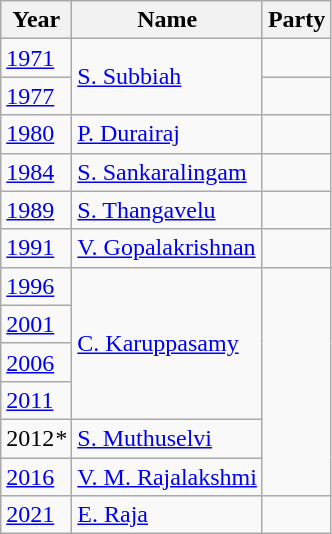<table class="wikitable sortable">
<tr>
<th>Year</th>
<th>Name</th>
<th colspan="2">Party</th>
</tr>
<tr>
<td><a href='#'>1971</a></td>
<td rowspan="2"><a href='#'>S. Subbiah</a></td>
<td></td>
</tr>
<tr>
<td><a href='#'>1977</a></td>
</tr>
<tr>
<td><a href='#'>1980</a></td>
<td><a href='#'>P. Durairaj</a></td>
<td></td>
</tr>
<tr>
<td><a href='#'>1984</a></td>
<td><a href='#'>S. Sankaralingam</a></td>
</tr>
<tr>
<td><a href='#'>1989</a></td>
<td><a href='#'>S. Thangavelu</a></td>
<td></td>
</tr>
<tr>
<td><a href='#'>1991</a></td>
<td><a href='#'>V. Gopalakrishnan</a></td>
<td></td>
</tr>
<tr>
<td><a href='#'>1996</a></td>
<td rowspan="4"><a href='#'>C. Karuppasamy</a></td>
</tr>
<tr>
<td><a href='#'>2001</a></td>
</tr>
<tr>
<td><a href='#'>2006</a></td>
</tr>
<tr>
<td><a href='#'>2011</a></td>
</tr>
<tr>
<td>2012<em>*</em></td>
<td><a href='#'>S. Muthuselvi</a></td>
</tr>
<tr>
<td><a href='#'>2016</a></td>
<td><a href='#'>V. M. Rajalakshmi</a></td>
</tr>
<tr>
<td><a href='#'>2021</a></td>
<td><a href='#'>E. Raja</a></td>
<td></td>
</tr>
</table>
